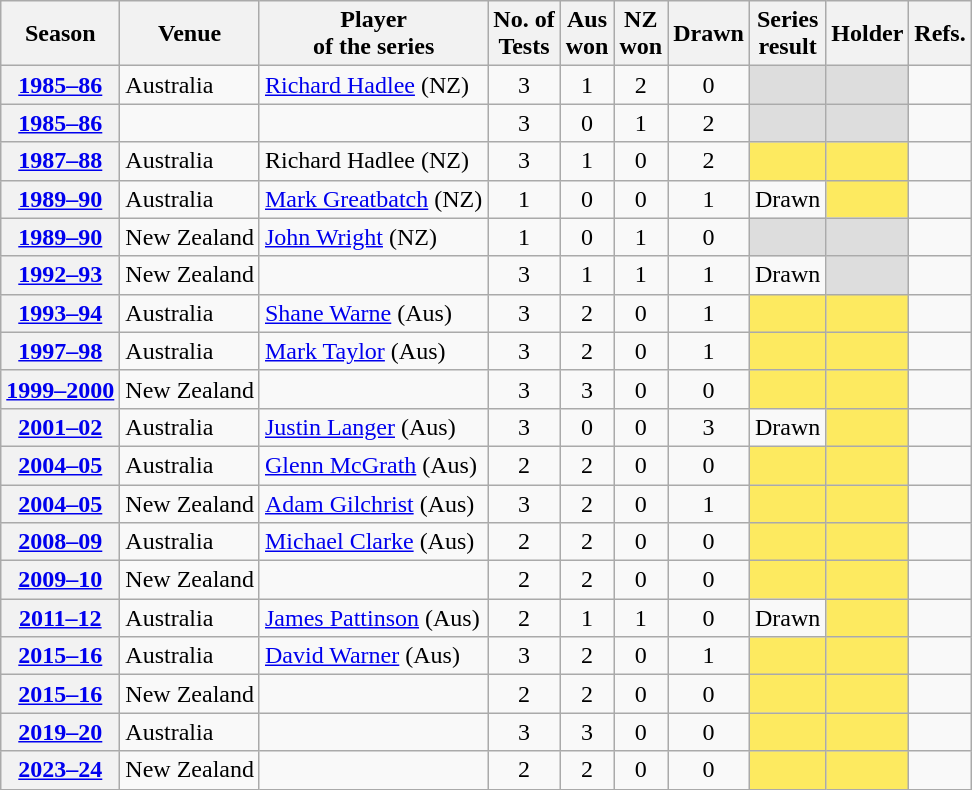<table class="wikitable plainrowheaders">
<tr>
<th scope="col">Season</th>
<th scope="col">Venue</th>
<th scope="col">Player <br>of the series</th>
<th scope="col">No. of<br>Tests</th>
<th scope="col">Aus<br>won</th>
<th scope="col">NZ<br>won</th>
<th scope="col">Drawn</th>
<th scope="col">Series<br>result</th>
<th scope="col">Holder</th>
<th scope="col">Refs.</th>
</tr>
<tr>
<th scope="row"><a href='#'>1985–86</a></th>
<td>Australia</td>
<td><a href='#'>Richard Hadlee</a> (NZ)</td>
<td align=center>3</td>
<td align=center>1</td>
<td align=center>2</td>
<td align=center>0</td>
<td bgcolor="#ddd"></td>
<td bgcolor="#ddd"></td>
<td></td>
</tr>
<tr>
<th scope="row"><a href='#'>1985–86</a></th>
<td></td>
<td></td>
<td align=center>3</td>
<td align=center>0</td>
<td align=center>1</td>
<td align=center>2</td>
<td bgcolor="#ddd"></td>
<td bgcolor="#ddd"></td>
<td></td>
</tr>
<tr>
<th scope="row"><a href='#'>1987–88</a></th>
<td>Australia</td>
<td>Richard Hadlee (NZ)</td>
<td align=center>3</td>
<td align=center>1</td>
<td align=center>0</td>
<td align=center>2</td>
<td bgcolor="#fdea60"></td>
<td bgcolor="#fdea60"></td>
<td></td>
</tr>
<tr>
<th scope="row"><a href='#'>1989–90</a></th>
<td>Australia</td>
<td><a href='#'>Mark Greatbatch</a> (NZ)</td>
<td align=center>1</td>
<td align=center>0</td>
<td align=center>0</td>
<td align=center>1</td>
<td>Drawn</td>
<td bgcolor="#fdea60"></td>
<td></td>
</tr>
<tr>
<th scope="row"><a href='#'>1989–90</a></th>
<td>New Zealand</td>
<td><a href='#'>John Wright</a> (NZ)</td>
<td align=center>1</td>
<td align=center>0</td>
<td align=center>1</td>
<td align=center>0</td>
<td bgcolor="#ddd"></td>
<td bgcolor="#ddd"></td>
<td></td>
</tr>
<tr>
<th scope="row"><a href='#'>1992–93</a></th>
<td>New Zealand</td>
<td></td>
<td align=center>3</td>
<td align=center>1</td>
<td align=center>1</td>
<td align=center>1</td>
<td>Drawn</td>
<td bgcolor="#ddd"></td>
<td></td>
</tr>
<tr>
<th scope="row"><a href='#'>1993–94</a></th>
<td>Australia</td>
<td><a href='#'>Shane Warne</a> (Aus)</td>
<td align=center>3</td>
<td align=center>2</td>
<td align=center>0</td>
<td align=center>1</td>
<td bgcolor="#fdea60"></td>
<td bgcolor="#fdea60"></td>
<td></td>
</tr>
<tr>
<th scope="row"><a href='#'>1997–98</a></th>
<td>Australia</td>
<td><a href='#'>Mark Taylor</a> (Aus)</td>
<td align=center>3</td>
<td align=center>2</td>
<td align=center>0</td>
<td align=center>1</td>
<td bgcolor="#fdea60"></td>
<td bgcolor="#fdea60"></td>
<td></td>
</tr>
<tr>
<th scope="row"><a href='#'>1999–2000</a></th>
<td>New Zealand</td>
<td></td>
<td align=center>3</td>
<td align=center>3</td>
<td align=center>0</td>
<td align=center>0</td>
<td bgcolor="#fdea60"></td>
<td bgcolor="#fdea60"></td>
<td></td>
</tr>
<tr>
<th scope="row"><a href='#'>2001–02</a></th>
<td>Australia</td>
<td><a href='#'>Justin Langer</a> (Aus)</td>
<td align=center>3</td>
<td align=center>0</td>
<td align=center>0</td>
<td align=center>3</td>
<td>Drawn</td>
<td bgcolor="#fdea60"></td>
<td></td>
</tr>
<tr>
<th scope="row"><a href='#'>2004–05</a></th>
<td>Australia</td>
<td><a href='#'>Glenn McGrath</a> (Aus)</td>
<td align=center>2</td>
<td align=center>2</td>
<td align=center>0</td>
<td align=center>0</td>
<td bgcolor="#fdea60"></td>
<td bgcolor="#fdea60"></td>
<td></td>
</tr>
<tr>
<th scope="row"><a href='#'>2004–05</a></th>
<td>New Zealand</td>
<td><a href='#'>Adam Gilchrist</a> (Aus)</td>
<td align=center>3</td>
<td align=center>2</td>
<td align=center>0</td>
<td align=center>1</td>
<td bgcolor="#fdea60"></td>
<td bgcolor="#fdea60"></td>
<td></td>
</tr>
<tr>
<th scope="row"><a href='#'>2008–09</a></th>
<td>Australia</td>
<td><a href='#'>Michael Clarke</a> (Aus)</td>
<td align=center>2</td>
<td align=center>2</td>
<td align=center>0</td>
<td align=center>0</td>
<td bgcolor="#fdea60"></td>
<td bgcolor="#fdea60"></td>
<td></td>
</tr>
<tr>
<th scope="row"><a href='#'>2009–10</a></th>
<td>New Zealand</td>
<td></td>
<td align=center>2</td>
<td align=center>2</td>
<td align=center>0</td>
<td align=center>0</td>
<td bgcolor="#fdea60"></td>
<td bgcolor="#fdea60"></td>
<td></td>
</tr>
<tr>
<th scope="row"><a href='#'>2011–12</a></th>
<td>Australia</td>
<td><a href='#'>James Pattinson</a> (Aus)</td>
<td align=center>2</td>
<td align=center>1</td>
<td align=center>1</td>
<td align=center>0</td>
<td>Drawn</td>
<td bgcolor="#fdea60"></td>
<td></td>
</tr>
<tr>
<th scope="row"><a href='#'>2015–16</a></th>
<td>Australia</td>
<td><a href='#'>David Warner</a> (Aus)</td>
<td align=center>3</td>
<td align=center>2</td>
<td align=center>0</td>
<td align=center>1</td>
<td bgcolor="#fdea60"></td>
<td bgcolor="#fdea60"></td>
<td></td>
</tr>
<tr>
<th scope="row"><a href='#'>2015–16</a></th>
<td>New Zealand</td>
<td></td>
<td align=center>2</td>
<td align=center>2</td>
<td align=center>0</td>
<td align=center>0</td>
<td bgcolor="#fdea60"></td>
<td bgcolor="#fdea60"></td>
<td></td>
</tr>
<tr>
<th scope="row"><a href='#'>2019–20</a></th>
<td>Australia</td>
<td></td>
<td align=center>3</td>
<td align=center>3</td>
<td align=center>0</td>
<td align=center>0</td>
<td bgcolor="#fdea60"></td>
<td bgcolor="#fdea60"></td>
<td></td>
</tr>
<tr>
<th scope="row"><a href='#'>2023–24</a></th>
<td>New Zealand</td>
<td></td>
<td align=center>2</td>
<td align=center>2</td>
<td align=center>0</td>
<td align=center>0</td>
<td bgcolor="#fdea60"></td>
<td bgcolor="#fdea60"></td>
<td></td>
</tr>
</table>
